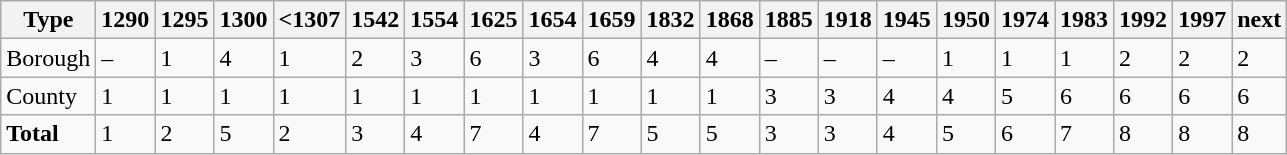<table class="wikitable">
<tr>
<th>Type</th>
<th>1290</th>
<th>1295</th>
<th>1300</th>
<th><1307</th>
<th>1542</th>
<th>1554</th>
<th>1625</th>
<th>1654</th>
<th>1659</th>
<th>1832</th>
<th>1868</th>
<th>1885</th>
<th>1918</th>
<th>1945</th>
<th>1950</th>
<th>1974</th>
<th>1983</th>
<th>1992</th>
<th>1997</th>
<th>next</th>
</tr>
<tr>
<td>Borough</td>
<td>–</td>
<td>1</td>
<td>4</td>
<td>1</td>
<td>2</td>
<td>3</td>
<td>6</td>
<td>3</td>
<td>6</td>
<td>4</td>
<td>4</td>
<td>–</td>
<td>–</td>
<td>–</td>
<td>1</td>
<td>1</td>
<td>1</td>
<td>2</td>
<td>2</td>
<td>2</td>
</tr>
<tr>
<td>County</td>
<td>1</td>
<td>1</td>
<td>1</td>
<td>1</td>
<td>1</td>
<td>1</td>
<td>1</td>
<td>1</td>
<td>1</td>
<td>1</td>
<td>1</td>
<td>3</td>
<td>3</td>
<td>4</td>
<td>4</td>
<td>5</td>
<td>6</td>
<td>6</td>
<td>6</td>
<td>6</td>
</tr>
<tr>
<td><strong>Total</strong></td>
<td>1</td>
<td>2</td>
<td>5</td>
<td>2</td>
<td>3</td>
<td>4</td>
<td>7</td>
<td>4</td>
<td>7</td>
<td>5</td>
<td>5</td>
<td>3</td>
<td>3</td>
<td>4</td>
<td>5</td>
<td>6</td>
<td>7</td>
<td>8</td>
<td>8</td>
<td>8</td>
</tr>
</table>
